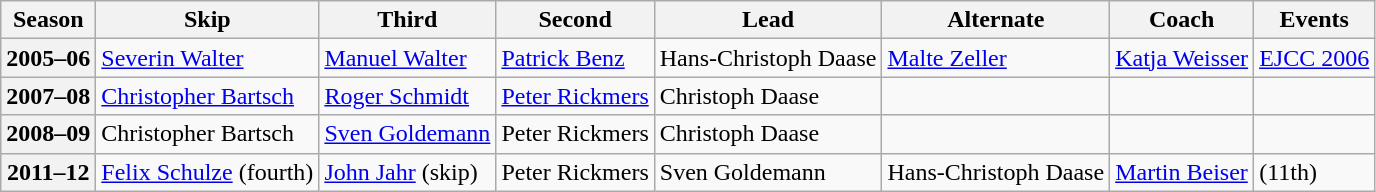<table class="wikitable">
<tr>
<th scope="col">Season</th>
<th scope="col">Skip</th>
<th scope="col">Third</th>
<th scope="col">Second</th>
<th scope="col">Lead</th>
<th scope="col">Alternate</th>
<th scope="col">Coach</th>
<th scope="col">Events</th>
</tr>
<tr>
<th scope="row">2005–06</th>
<td><a href='#'>Severin Walter</a></td>
<td><a href='#'>Manuel Walter</a></td>
<td><a href='#'>Patrick Benz</a></td>
<td>Hans-Christoph Daase</td>
<td><a href='#'>Malte Zeller</a></td>
<td><a href='#'>Katja Weisser</a></td>
<td><a href='#'>EJCC 2006</a> </td>
</tr>
<tr>
<th scope="row">2007–08</th>
<td><a href='#'>Christopher Bartsch</a></td>
<td><a href='#'>Roger Schmidt</a></td>
<td><a href='#'>Peter Rickmers</a></td>
<td>Christoph Daase</td>
<td></td>
<td></td>
<td></td>
</tr>
<tr>
<th scope="row">2008–09</th>
<td>Christopher Bartsch</td>
<td><a href='#'>Sven Goldemann</a></td>
<td>Peter Rickmers</td>
<td>Christoph Daase</td>
<td></td>
<td></td>
<td></td>
</tr>
<tr>
<th scope="row">2011–12</th>
<td><a href='#'>Felix Schulze</a> (fourth)</td>
<td><a href='#'>John Jahr</a> (skip)</td>
<td>Peter Rickmers</td>
<td>Sven Goldemann</td>
<td>Hans-Christoph Daase</td>
<td><a href='#'>Martin Beiser</a></td>
<td> (11th)</td>
</tr>
</table>
